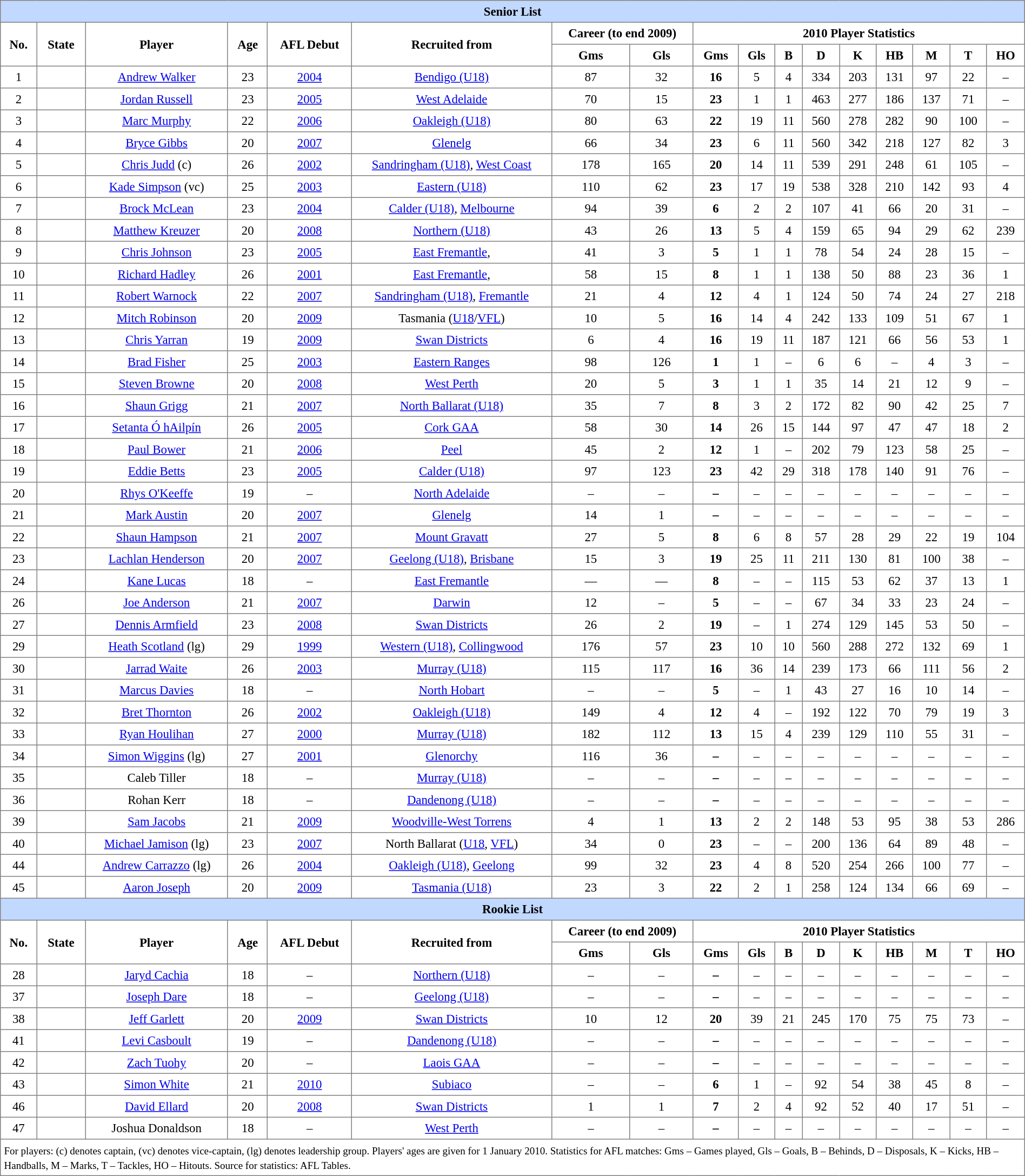<table border="1" cellpadding="4" cellspacing="0"  style="text-align:center; font-size:95%; border-collapse:collapse;">
<tr style="background:#C1D8FF;">
<th colspan="17">Senior List</th>
</tr>
<tr>
<td rowspan="2"><strong>No. </strong></td>
<td rowspan="2"><strong>State</strong></td>
<td rowspan="2"><strong>Player </strong></td>
<td rowspan="2"><strong>Age </strong></td>
<td rowspan="2"><strong>AFL Debut </strong></td>
<td rowspan="2"><strong>Recruited from </strong></td>
<td colspan="2"><strong>Career (to end 2009) </strong></td>
<td colspan="9"><strong>2010 Player Statistics</strong></td>
</tr>
<tr>
<th>Gms</th>
<th>Gls</th>
<th>Gms</th>
<th>Gls</th>
<th>B</th>
<th>D</th>
<th>K</th>
<th>HB</th>
<th>M</th>
<th>T</th>
<th>HO</th>
</tr>
<tr>
<td>1</td>
<td></td>
<td><a href='#'>Andrew Walker</a></td>
<td>23</td>
<td><a href='#'>2004</a></td>
<td><a href='#'>Bendigo (U18)</a></td>
<td>87</td>
<td>32</td>
<td><strong>16</strong></td>
<td>5</td>
<td>4</td>
<td>334</td>
<td>203</td>
<td>131</td>
<td>97</td>
<td>22</td>
<td>–</td>
</tr>
<tr>
<td>2</td>
<td></td>
<td><a href='#'>Jordan Russell</a></td>
<td>23</td>
<td><a href='#'>2005</a></td>
<td><a href='#'>West Adelaide</a></td>
<td>70</td>
<td>15</td>
<td><strong>23</strong></td>
<td>1</td>
<td>1</td>
<td>463</td>
<td>277</td>
<td>186</td>
<td>137</td>
<td>71</td>
<td>–</td>
</tr>
<tr>
<td>3</td>
<td></td>
<td><a href='#'>Marc Murphy</a></td>
<td>22</td>
<td><a href='#'>2006</a></td>
<td><a href='#'>Oakleigh (U18)</a></td>
<td>80</td>
<td>63</td>
<td><strong>22</strong></td>
<td>19</td>
<td>11</td>
<td>560</td>
<td>278</td>
<td>282</td>
<td>90</td>
<td>100</td>
<td>–</td>
</tr>
<tr>
<td>4</td>
<td></td>
<td><a href='#'>Bryce Gibbs</a></td>
<td>20</td>
<td><a href='#'>2007</a></td>
<td><a href='#'>Glenelg</a></td>
<td>66</td>
<td>34</td>
<td><strong>23</strong></td>
<td>6</td>
<td>11</td>
<td>560</td>
<td>342</td>
<td>218</td>
<td>127</td>
<td>82</td>
<td>3</td>
</tr>
<tr>
<td>5</td>
<td></td>
<td><a href='#'>Chris Judd</a> (c)</td>
<td>26</td>
<td><a href='#'>2002</a></td>
<td><a href='#'>Sandringham (U18)</a>, <a href='#'>West Coast</a></td>
<td>178</td>
<td>165</td>
<td><strong>20</strong></td>
<td>14</td>
<td>11</td>
<td>539</td>
<td>291</td>
<td>248</td>
<td>61</td>
<td>105</td>
<td>–</td>
</tr>
<tr>
<td>6</td>
<td></td>
<td><a href='#'>Kade Simpson</a> (vc)</td>
<td>25</td>
<td><a href='#'>2003</a></td>
<td><a href='#'>Eastern (U18)</a></td>
<td>110</td>
<td>62</td>
<td><strong>23</strong></td>
<td>17</td>
<td>19</td>
<td>538</td>
<td>328</td>
<td>210</td>
<td>142</td>
<td>93</td>
<td>4</td>
</tr>
<tr>
<td>7</td>
<td></td>
<td><a href='#'>Brock McLean</a></td>
<td>23</td>
<td><a href='#'>2004</a></td>
<td><a href='#'>Calder (U18)</a>, <a href='#'>Melbourne</a></td>
<td>94</td>
<td>39</td>
<td><strong>6</strong></td>
<td>2</td>
<td>2</td>
<td>107</td>
<td>41</td>
<td>66</td>
<td>20</td>
<td>31</td>
<td>–</td>
</tr>
<tr>
<td>8</td>
<td></td>
<td><a href='#'>Matthew Kreuzer</a></td>
<td>20</td>
<td><a href='#'>2008</a></td>
<td><a href='#'>Northern (U18)</a></td>
<td>43</td>
<td>26</td>
<td><strong>13</strong></td>
<td>5</td>
<td>4</td>
<td>159</td>
<td>65</td>
<td>94</td>
<td>29</td>
<td>62</td>
<td>239</td>
</tr>
<tr>
<td>9</td>
<td></td>
<td><a href='#'>Chris Johnson</a></td>
<td>23</td>
<td><a href='#'>2005</a></td>
<td><a href='#'>East Fremantle</a>, </td>
<td>41</td>
<td>3</td>
<td><strong>5</strong></td>
<td>1</td>
<td>1</td>
<td>78</td>
<td>54</td>
<td>24</td>
<td>28</td>
<td>15</td>
<td>–</td>
</tr>
<tr>
<td>10</td>
<td></td>
<td><a href='#'>Richard Hadley</a></td>
<td>26</td>
<td><a href='#'>2001</a></td>
<td><a href='#'>East Fremantle</a>, </td>
<td>58</td>
<td>15</td>
<td><strong>8</strong></td>
<td>1</td>
<td>1</td>
<td>138</td>
<td>50</td>
<td>88</td>
<td>23</td>
<td>36</td>
<td>1</td>
</tr>
<tr>
<td>11</td>
<td></td>
<td><a href='#'>Robert Warnock</a></td>
<td>22</td>
<td><a href='#'>2007</a></td>
<td><a href='#'>Sandringham (U18)</a>, <a href='#'>Fremantle</a></td>
<td>21</td>
<td>4</td>
<td><strong>12</strong></td>
<td>4</td>
<td>1</td>
<td>124</td>
<td>50</td>
<td>74</td>
<td>24</td>
<td>27</td>
<td>218</td>
</tr>
<tr>
<td>12</td>
<td></td>
<td><a href='#'>Mitch Robinson</a></td>
<td>20</td>
<td><a href='#'>2009</a></td>
<td>Tasmania (<a href='#'>U18</a>/<a href='#'>VFL</a>)</td>
<td>10</td>
<td>5</td>
<td><strong>16</strong></td>
<td>14</td>
<td>4</td>
<td>242</td>
<td>133</td>
<td>109</td>
<td>51</td>
<td>67</td>
<td>1</td>
</tr>
<tr>
<td>13</td>
<td></td>
<td><a href='#'>Chris Yarran</a></td>
<td>19</td>
<td><a href='#'>2009</a></td>
<td><a href='#'>Swan Districts</a></td>
<td>6</td>
<td>4</td>
<td><strong>16</strong></td>
<td>19</td>
<td>11</td>
<td>187</td>
<td>121</td>
<td>66</td>
<td>56</td>
<td>53</td>
<td>1</td>
</tr>
<tr>
<td>14</td>
<td></td>
<td><a href='#'>Brad Fisher</a></td>
<td>25</td>
<td><a href='#'>2003</a></td>
<td><a href='#'>Eastern Ranges</a></td>
<td>98</td>
<td>126</td>
<td><strong>1</strong></td>
<td>1</td>
<td>–</td>
<td>6</td>
<td>6</td>
<td>–</td>
<td>4</td>
<td>3</td>
<td>–</td>
</tr>
<tr>
<td>15</td>
<td></td>
<td><a href='#'>Steven Browne</a></td>
<td>20</td>
<td><a href='#'>2008</a></td>
<td><a href='#'>West Perth</a></td>
<td>20</td>
<td>5</td>
<td><strong>3</strong></td>
<td>1</td>
<td>1</td>
<td>35</td>
<td>14</td>
<td>21</td>
<td>12</td>
<td>9</td>
<td>–</td>
</tr>
<tr>
<td>16</td>
<td></td>
<td><a href='#'>Shaun Grigg</a></td>
<td>21</td>
<td><a href='#'>2007</a></td>
<td><a href='#'>North Ballarat (U18)</a></td>
<td>35</td>
<td>7</td>
<td><strong>8</strong></td>
<td>3</td>
<td>2</td>
<td>172</td>
<td>82</td>
<td>90</td>
<td>42</td>
<td>25</td>
<td>7</td>
</tr>
<tr>
<td>17</td>
<td></td>
<td><a href='#'>Setanta Ó hAilpín</a></td>
<td>26</td>
<td><a href='#'>2005</a></td>
<td><a href='#'>Cork GAA</a></td>
<td>58</td>
<td>30</td>
<td><strong>14</strong></td>
<td>26</td>
<td>15</td>
<td>144</td>
<td>97</td>
<td>47</td>
<td>47</td>
<td>18</td>
<td>2</td>
</tr>
<tr>
<td>18</td>
<td></td>
<td><a href='#'>Paul Bower</a></td>
<td>21</td>
<td><a href='#'>2006</a></td>
<td><a href='#'>Peel</a></td>
<td>45</td>
<td>2</td>
<td><strong>12</strong></td>
<td>1</td>
<td>–</td>
<td>202</td>
<td>79</td>
<td>123</td>
<td>58</td>
<td>25</td>
<td>–</td>
</tr>
<tr>
<td>19</td>
<td></td>
<td><a href='#'>Eddie Betts</a></td>
<td>23</td>
<td><a href='#'>2005</a></td>
<td><a href='#'>Calder (U18)</a></td>
<td>97</td>
<td>123</td>
<td><strong>23</strong></td>
<td>42</td>
<td>29</td>
<td>318</td>
<td>178</td>
<td>140</td>
<td>91</td>
<td>76</td>
<td>–</td>
</tr>
<tr>
<td>20</td>
<td></td>
<td><a href='#'>Rhys O'Keeffe</a></td>
<td>19</td>
<td>–</td>
<td><a href='#'>North Adelaide</a></td>
<td>–</td>
<td>–</td>
<td><strong>–</strong></td>
<td>–</td>
<td>–</td>
<td>–</td>
<td>–</td>
<td>–</td>
<td>–</td>
<td>–</td>
<td>–</td>
</tr>
<tr>
<td>21</td>
<td></td>
<td><a href='#'>Mark Austin</a></td>
<td>20</td>
<td><a href='#'>2007</a></td>
<td><a href='#'>Glenelg</a></td>
<td>14</td>
<td>1</td>
<td><strong>–</strong></td>
<td>–</td>
<td>–</td>
<td>–</td>
<td>–</td>
<td>–</td>
<td>–</td>
<td>–</td>
<td>–</td>
</tr>
<tr>
<td>22</td>
<td></td>
<td><a href='#'>Shaun Hampson</a></td>
<td>21</td>
<td><a href='#'>2007</a></td>
<td><a href='#'>Mount Gravatt</a></td>
<td>27</td>
<td>5</td>
<td><strong>8</strong></td>
<td>6</td>
<td>8</td>
<td>57</td>
<td>28</td>
<td>29</td>
<td>22</td>
<td>19</td>
<td>104</td>
</tr>
<tr>
<td>23</td>
<td></td>
<td><a href='#'>Lachlan Henderson</a></td>
<td>20</td>
<td><a href='#'>2007</a></td>
<td><a href='#'>Geelong (U18)</a>, <a href='#'>Brisbane</a></td>
<td>15</td>
<td>3</td>
<td><strong>19</strong></td>
<td>25</td>
<td>11</td>
<td>211</td>
<td>130</td>
<td>81</td>
<td>100</td>
<td>38</td>
<td>–</td>
</tr>
<tr>
<td>24</td>
<td></td>
<td><a href='#'>Kane Lucas</a></td>
<td>18</td>
<td>–</td>
<td><a href='#'>East Fremantle</a></td>
<td>—</td>
<td>—</td>
<td><strong>8</strong></td>
<td>–</td>
<td>–</td>
<td>115</td>
<td>53</td>
<td>62</td>
<td>37</td>
<td>13</td>
<td>1</td>
</tr>
<tr>
<td>26</td>
<td></td>
<td><a href='#'>Joe Anderson</a></td>
<td>21</td>
<td><a href='#'>2007</a></td>
<td><a href='#'>Darwin</a></td>
<td>12</td>
<td>–</td>
<td><strong>5</strong></td>
<td>–</td>
<td>–</td>
<td>67</td>
<td>34</td>
<td>33</td>
<td>23</td>
<td>24</td>
<td>–</td>
</tr>
<tr>
<td>27</td>
<td></td>
<td><a href='#'>Dennis Armfield</a></td>
<td>23</td>
<td><a href='#'>2008</a></td>
<td><a href='#'>Swan Districts</a></td>
<td>26</td>
<td>2</td>
<td><strong>19</strong></td>
<td>–</td>
<td>1</td>
<td>274</td>
<td>129</td>
<td>145</td>
<td>53</td>
<td>50</td>
<td>–</td>
</tr>
<tr>
<td>29</td>
<td></td>
<td><a href='#'>Heath Scotland</a> (lg)</td>
<td>29</td>
<td><a href='#'>1999</a></td>
<td><a href='#'>Western (U18)</a>, <a href='#'>Collingwood</a></td>
<td>176</td>
<td>57</td>
<td><strong>23</strong></td>
<td>10</td>
<td>10</td>
<td>560</td>
<td>288</td>
<td>272</td>
<td>132</td>
<td>69</td>
<td>1</td>
</tr>
<tr>
<td>30</td>
<td></td>
<td><a href='#'>Jarrad Waite</a></td>
<td>26</td>
<td><a href='#'>2003</a></td>
<td><a href='#'>Murray (U18)</a></td>
<td>115</td>
<td>117</td>
<td><strong>16</strong></td>
<td>36</td>
<td>14</td>
<td>239</td>
<td>173</td>
<td>66</td>
<td>111</td>
<td>56</td>
<td>2</td>
</tr>
<tr>
<td>31</td>
<td></td>
<td><a href='#'>Marcus Davies</a></td>
<td>18</td>
<td>–</td>
<td><a href='#'>North Hobart</a></td>
<td>–</td>
<td>–</td>
<td><strong>5</strong></td>
<td>–</td>
<td>1</td>
<td>43</td>
<td>27</td>
<td>16</td>
<td>10</td>
<td>14</td>
<td>–</td>
</tr>
<tr>
<td>32</td>
<td></td>
<td><a href='#'>Bret Thornton</a></td>
<td>26</td>
<td><a href='#'>2002</a></td>
<td><a href='#'>Oakleigh (U18)</a></td>
<td>149</td>
<td>4</td>
<td><strong>12</strong></td>
<td>4</td>
<td>–</td>
<td>192</td>
<td>122</td>
<td>70</td>
<td>79</td>
<td>19</td>
<td>3</td>
</tr>
<tr>
<td>33</td>
<td></td>
<td><a href='#'>Ryan Houlihan</a></td>
<td>27</td>
<td><a href='#'>2000</a></td>
<td><a href='#'>Murray (U18)</a></td>
<td>182</td>
<td>112</td>
<td><strong>13</strong></td>
<td>15</td>
<td>4</td>
<td>239</td>
<td>129</td>
<td>110</td>
<td>55</td>
<td>31</td>
<td>–</td>
</tr>
<tr>
<td>34</td>
<td></td>
<td><a href='#'>Simon Wiggins</a> (lg)</td>
<td>27</td>
<td><a href='#'>2001</a></td>
<td><a href='#'>Glenorchy</a></td>
<td>116</td>
<td>36</td>
<td><strong>–</strong></td>
<td>–</td>
<td>–</td>
<td>–</td>
<td>–</td>
<td>–</td>
<td>–</td>
<td>–</td>
<td>–</td>
</tr>
<tr>
<td>35</td>
<td></td>
<td>Caleb Tiller</td>
<td>18</td>
<td>–</td>
<td><a href='#'>Murray (U18)</a></td>
<td>–</td>
<td>–</td>
<td><strong>–</strong></td>
<td>–</td>
<td>–</td>
<td>–</td>
<td>–</td>
<td>–</td>
<td>–</td>
<td>–</td>
<td>–</td>
</tr>
<tr>
<td>36</td>
<td></td>
<td>Rohan Kerr</td>
<td>18</td>
<td>–</td>
<td><a href='#'>Dandenong (U18)</a></td>
<td>–</td>
<td>–</td>
<td><strong>–</strong></td>
<td>–</td>
<td>–</td>
<td>–</td>
<td>–</td>
<td>–</td>
<td>–</td>
<td>–</td>
<td>–</td>
</tr>
<tr>
<td>39</td>
<td></td>
<td><a href='#'>Sam Jacobs</a></td>
<td>21</td>
<td><a href='#'>2009</a></td>
<td><a href='#'>Woodville-West Torrens</a></td>
<td>4</td>
<td>1</td>
<td><strong>13</strong></td>
<td>2</td>
<td>2</td>
<td>148</td>
<td>53</td>
<td>95</td>
<td>38</td>
<td>53</td>
<td>286</td>
</tr>
<tr>
<td>40</td>
<td></td>
<td><a href='#'>Michael Jamison</a> (lg)</td>
<td>23</td>
<td><a href='#'>2007</a></td>
<td>North Ballarat (<a href='#'>U18</a>, <a href='#'>VFL</a>)</td>
<td>34</td>
<td>0</td>
<td><strong>23</strong></td>
<td>–</td>
<td>–</td>
<td>200</td>
<td>136</td>
<td>64</td>
<td>89</td>
<td>48</td>
<td>–</td>
</tr>
<tr>
<td>44</td>
<td></td>
<td><a href='#'>Andrew Carrazzo</a> (lg)</td>
<td>26</td>
<td><a href='#'>2004</a></td>
<td><a href='#'>Oakleigh (U18)</a>, <a href='#'>Geelong</a></td>
<td>99</td>
<td>32</td>
<td><strong>23</strong></td>
<td>4</td>
<td>8</td>
<td>520</td>
<td>254</td>
<td>266</td>
<td>100</td>
<td>77</td>
<td>–</td>
</tr>
<tr>
<td>45</td>
<td></td>
<td><a href='#'>Aaron Joseph</a></td>
<td>20</td>
<td><a href='#'>2009</a></td>
<td><a href='#'>Tasmania (U18)</a></td>
<td>23</td>
<td>3</td>
<td><strong>22</strong></td>
<td>2</td>
<td>1</td>
<td>258</td>
<td>124</td>
<td>134</td>
<td>66</td>
<td>69</td>
<td>–</td>
</tr>
<tr>
<th colspan="17" style="background:#C1D8FF;">Rookie List</th>
</tr>
<tr>
<td rowspan="2"><strong>No. </strong></td>
<td rowspan="2"><strong>State</strong></td>
<td rowspan="2"><strong>Player </strong></td>
<td rowspan="2"><strong>Age </strong></td>
<td rowspan="2"><strong>AFL Debut </strong></td>
<td rowspan="2"><strong>Recruited from </strong></td>
<td colspan="2"><strong>Career (to end 2009) </strong></td>
<td colspan="9"><strong>2010 Player Statistics</strong></td>
</tr>
<tr>
<th>Gms</th>
<th>Gls</th>
<th>Gms</th>
<th>Gls</th>
<th>B</th>
<th>D</th>
<th>K</th>
<th>HB</th>
<th>M</th>
<th>T</th>
<th>HO</th>
</tr>
<tr>
<td>28</td>
<td></td>
<td><a href='#'>Jaryd Cachia</a></td>
<td>18</td>
<td>–</td>
<td><a href='#'>Northern (U18)</a></td>
<td>–</td>
<td>–</td>
<td><strong>–</strong></td>
<td>–</td>
<td>–</td>
<td>–</td>
<td>–</td>
<td>–</td>
<td>–</td>
<td>–</td>
<td>–</td>
</tr>
<tr>
<td>37</td>
<td></td>
<td><a href='#'>Joseph Dare</a></td>
<td>18</td>
<td>–</td>
<td><a href='#'>Geelong (U18)</a></td>
<td>–</td>
<td>–</td>
<td><strong>–</strong></td>
<td>–</td>
<td>–</td>
<td>–</td>
<td>–</td>
<td>–</td>
<td>–</td>
<td>–</td>
<td>–</td>
</tr>
<tr>
<td>38</td>
<td></td>
<td><a href='#'>Jeff Garlett</a></td>
<td>20</td>
<td><a href='#'>2009</a></td>
<td><a href='#'>Swan Districts</a></td>
<td>10</td>
<td>12</td>
<td><strong>20</strong></td>
<td>39</td>
<td>21</td>
<td>245</td>
<td>170</td>
<td>75</td>
<td>75</td>
<td>73</td>
<td>–</td>
</tr>
<tr>
<td>41</td>
<td></td>
<td><a href='#'>Levi Casboult</a></td>
<td>19</td>
<td>–</td>
<td><a href='#'>Dandenong (U18)</a></td>
<td>–</td>
<td>–</td>
<td><strong>–</strong></td>
<td>–</td>
<td>–</td>
<td>–</td>
<td>–</td>
<td>–</td>
<td>–</td>
<td>–</td>
<td>–</td>
</tr>
<tr>
<td>42</td>
<td></td>
<td><a href='#'>Zach Tuohy</a></td>
<td>20</td>
<td>–</td>
<td><a href='#'>Laois GAA</a></td>
<td>–</td>
<td>–</td>
<td><strong>–</strong></td>
<td>–</td>
<td>–</td>
<td>–</td>
<td>–</td>
<td>–</td>
<td>–</td>
<td>–</td>
<td>–</td>
</tr>
<tr>
<td>43</td>
<td></td>
<td><a href='#'>Simon White</a></td>
<td>21</td>
<td><a href='#'>2010</a></td>
<td><a href='#'>Subiaco</a></td>
<td>–</td>
<td>–</td>
<td><strong>6</strong></td>
<td>1</td>
<td>–</td>
<td>92</td>
<td>54</td>
<td>38</td>
<td>45</td>
<td>8</td>
<td>–</td>
</tr>
<tr>
<td>46</td>
<td></td>
<td><a href='#'>David Ellard</a></td>
<td>20</td>
<td><a href='#'>2008</a></td>
<td><a href='#'>Swan Districts</a></td>
<td>1</td>
<td>1</td>
<td><strong>7</strong></td>
<td>2</td>
<td>4</td>
<td>92</td>
<td>52</td>
<td>40</td>
<td>17</td>
<td>51</td>
<td>–</td>
</tr>
<tr>
<td>47</td>
<td></td>
<td>Joshua Donaldson</td>
<td>18</td>
<td>–</td>
<td><a href='#'>West Perth</a></td>
<td>–</td>
<td>–</td>
<td><strong>–</strong></td>
<td>–</td>
<td>–</td>
<td>–</td>
<td>–</td>
<td>–</td>
<td>–</td>
<td>–</td>
<td>–</td>
</tr>
<tr>
<td colspan="17" align=left><small>For players: (c) denotes captain, (vc) denotes vice-captain, (lg) denotes leadership group. Players' ages are given for 1 January 2010. Statistics for AFL matches: Gms – Games played, Gls – Goals, B – Behinds, D – Disposals, K – Kicks, HB – Handballs, M – Marks, T – Tackles, HO – Hitouts. Source for statistics: AFL Tables.</small></td>
</tr>
</table>
